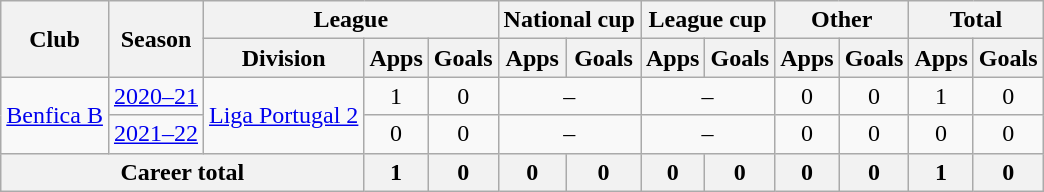<table class="wikitable" style="text-align: center">
<tr>
<th rowspan="2">Club</th>
<th rowspan="2">Season</th>
<th colspan="3">League</th>
<th colspan="2">National cup</th>
<th colspan="2">League cup</th>
<th colspan="2">Other</th>
<th colspan="2">Total</th>
</tr>
<tr>
<th>Division</th>
<th>Apps</th>
<th>Goals</th>
<th>Apps</th>
<th>Goals</th>
<th>Apps</th>
<th>Goals</th>
<th>Apps</th>
<th>Goals</th>
<th>Apps</th>
<th>Goals</th>
</tr>
<tr>
<td rowspan="2"><a href='#'>Benfica B</a></td>
<td><a href='#'>2020–21</a></td>
<td rowspan="2"><a href='#'>Liga Portugal 2</a></td>
<td>1</td>
<td>0</td>
<td colspan="2">–</td>
<td colspan="2">–</td>
<td>0</td>
<td>0</td>
<td>1</td>
<td>0</td>
</tr>
<tr>
<td><a href='#'>2021–22</a></td>
<td>0</td>
<td>0</td>
<td colspan="2">–</td>
<td colspan="2">–</td>
<td>0</td>
<td>0</td>
<td>0</td>
<td>0</td>
</tr>
<tr>
<th colspan="3"><strong>Career total</strong></th>
<th>1</th>
<th>0</th>
<th>0</th>
<th>0</th>
<th>0</th>
<th>0</th>
<th>0</th>
<th>0</th>
<th>1</th>
<th>0</th>
</tr>
</table>
